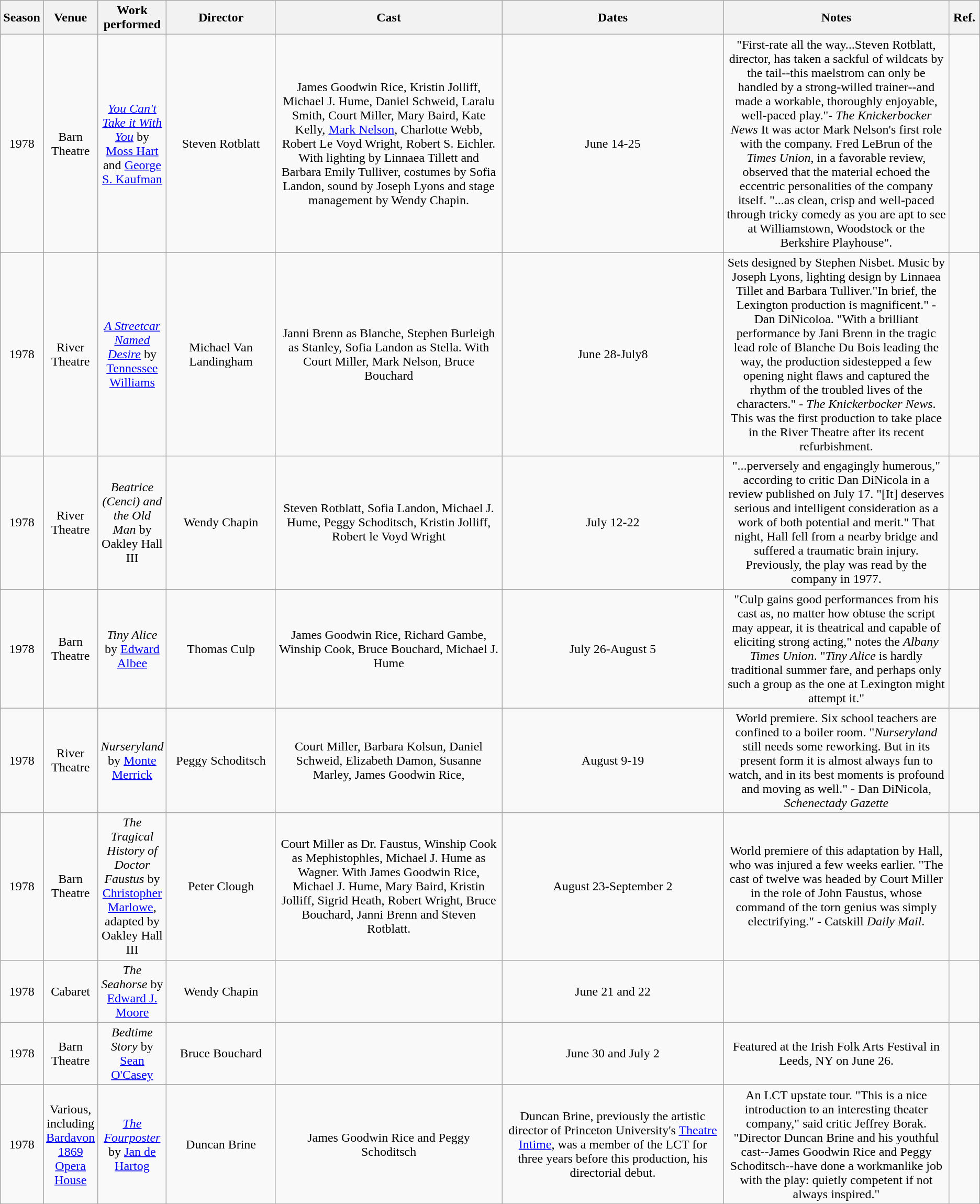<table class="wikitable mw-collapsible"class="wikitable mw-collapsible" style="text-align:center;">
<tr>
<th width="44">Season</th>
<th width="44">Venue</th>
<th width="44">Work performed</th>
<th width="154">Director</th>
<th width="363" class="unsortable">Cast</th>
<th width="363" class="unsortable">Dates</th>
<th width="363" class="unsortable">Notes</th>
<th width="33" class="unsortable">Ref.</th>
</tr>
<tr>
<td rowspan="1">1978</td>
<td>Barn Theatre</td>
<td><em><a href='#'>You Can't Take it With You</a></em> by <a href='#'>Moss Hart</a> and <a href='#'>George S. Kaufman</a></td>
<td>Steven Rotblatt</td>
<td>James Goodwin Rice, Kristin Jolliff, Michael J. Hume, Daniel Schweid, Laralu Smith, Court Miller, Mary Baird, Kate Kelly, <a href='#'>Mark Nelson</a>, Charlotte Webb, Robert Le Voyd Wright, Robert S. Eichler. With lighting by Linnaea Tillett and Barbara Emily Tulliver, costumes by Sofia Landon, sound by Joseph Lyons and stage management by Wendy Chapin.</td>
<td>June 14-25</td>
<td>"First-rate all the way...Steven Rotblatt, director, has taken a sackful of wildcats by the tail--this maelstrom can only be handled by a strong-willed trainer--and made a workable, thoroughly enjoyable, well-paced play."- <em>The Knickerbocker News</em> It was actor Mark Nelson's first role with the company. Fred LeBrun of the <em>Times Union</em>, in a favorable review, observed that the material echoed the eccentric personalities of the company itself. "...as clean, crisp and well-paced through tricky comedy as you are apt to see at Williamstown, Woodstock or the Berkshire Playhouse".</td>
<td></td>
</tr>
<tr>
<td rowspan="1">1978</td>
<td>River Theatre</td>
<td><em><a href='#'>A Streetcar Named Desire</a></em> by <a href='#'>Tennessee Williams</a></td>
<td>Michael Van Landingham</td>
<td>Janni Brenn as Blanche, Stephen Burleigh as Stanley, Sofia Landon as Stella. With Court Miller, Mark Nelson, Bruce Bouchard</td>
<td>June 28-July8</td>
<td>Sets designed by Stephen Nisbet. Music by Joseph Lyons, lighting design by Linnaea Tillet and Barbara Tulliver."In brief, the Lexington production is magnificent." - Dan DiNicoloa. "With a brilliant performance by Jani Brenn in the tragic lead role of Blanche Du Bois leading the way, the production sidestepped a few opening night flaws and captured the rhythm of the troubled lives of the characters." - <em>The Knickerbocker News</em>. This was the first production to take place in the River Theatre after its recent refurbishment.</td>
<td></td>
</tr>
<tr>
<td rowspan="1">1978</td>
<td>River Theatre</td>
<td><em>Beatrice (Cenci) and the Old Man</em> by Oakley Hall III</td>
<td>Wendy Chapin</td>
<td>Steven Rotblatt, Sofia Landon, Michael J. Hume, Peggy Schoditsch, Kristin Jolliff, Robert le Voyd Wright</td>
<td>July 12-22</td>
<td>"...perversely and engagingly humerous," according to critic Dan DiNicola in a review published on July 17. "[It] deserves serious and intelligent consideration as a work of both potential and merit." That night, Hall fell from a nearby bridge and suffered a traumatic brain injury. Previously, the play was read by the company in 1977.</td>
<td></td>
</tr>
<tr>
<td rowspan="1">1978</td>
<td>Barn Theatre</td>
<td><em>Tiny Alice</em> by <a href='#'>Edward Albee</a></td>
<td>Thomas Culp</td>
<td>James Goodwin Rice, Richard Gambe, Winship Cook, Bruce Bouchard, Michael J. Hume</td>
<td>July 26-August 5</td>
<td>"Culp gains good performances from his cast as, no matter how obtuse the script may appear, it is theatrical and capable of eliciting strong acting," notes the <em>Albany Times Union</em>. "<em>Tiny Alice</em> is hardly traditional summer fare, and perhaps only such a group as the one at Lexington might attempt it."</td>
<td></td>
</tr>
<tr>
<td rowspan="1">1978</td>
<td>River Theatre</td>
<td><em>Nurseryland</em> by <a href='#'>Monte Merrick</a></td>
<td>Peggy Schoditsch</td>
<td>Court Miller, Barbara Kolsun, Daniel Schweid, Elizabeth Damon, Susanne Marley, James Goodwin Rice,</td>
<td>August 9-19</td>
<td>World premiere. Six school teachers are confined to a boiler room. "<em>Nurseryland</em> still needs some reworking. But in its present form it is almost always fun to watch, and in its best moments is profound and moving as well." - Dan DiNicola, <em>Schenectady Gazette</em></td>
<td></td>
</tr>
<tr>
<td rowspan="1">1978</td>
<td>Barn Theatre</td>
<td><em>The Tragical History of Doctor Faustus</em> by <a href='#'>Christopher Marlowe</a>, adapted by Oakley Hall III</td>
<td>Peter Clough</td>
<td>Court Miller as Dr. Faustus, Winship Cook as Mephistophles, Michael J. Hume as Wagner. With James Goodwin Rice, Michael J. Hume, Mary Baird, Kristin Jolliff, Sigrid Heath, Robert Wright, Bruce Bouchard, Janni Brenn and Steven Rotblatt.</td>
<td>August 23-September 2</td>
<td>World premiere of this adaptation by Hall, who was injured a few weeks earlier. "The cast of twelve was headed by Court Miller in the role of John Faustus, whose command of the torn genius was simply electrifying." - Catskill <em>Daily Mail</em>.</td>
<td></td>
</tr>
<tr>
<td rowspan="1">1978</td>
<td>Cabaret</td>
<td><em>The Seahorse</em> by <a href='#'>Edward J. Moore</a></td>
<td>Wendy Chapin</td>
<td></td>
<td>June 21 and 22</td>
<td></td>
<td></td>
</tr>
<tr>
<td rowspan="1">1978</td>
<td>Barn Theatre</td>
<td><em>Bedtime Story</em> by <a href='#'>Sean O'Casey</a></td>
<td>Bruce Bouchard</td>
<td></td>
<td>June 30 and July 2</td>
<td>Featured at the Irish Folk Arts Festival in Leeds, NY on June 26.</td>
<td></td>
</tr>
<tr>
<td rowspan="1">1978</td>
<td>Various, including <a href='#'>Bardavon 1869 Opera House</a></td>
<td><em><a href='#'>The Fourposter</a></em> by <a href='#'>Jan de Hartog</a></td>
<td>Duncan Brine</td>
<td>James Goodwin Rice and Peggy Schoditsch</td>
<td>Duncan Brine, previously the artistic director of Princeton University's <a href='#'>Theatre Intime</a>, was a member of the LCT for three years before this production, his directorial debut.</td>
<td>An LCT upstate tour. "This is a nice introduction to an interesting theater company," said critic Jeffrey Borak. "Director Duncan Brine and his youthful cast--James Goodwin Rice and Peggy Schoditsch--have done a workmanlike job with the play: quietly competent if not always inspired."</td>
<td></td>
</tr>
<tr>
</tr>
</table>
